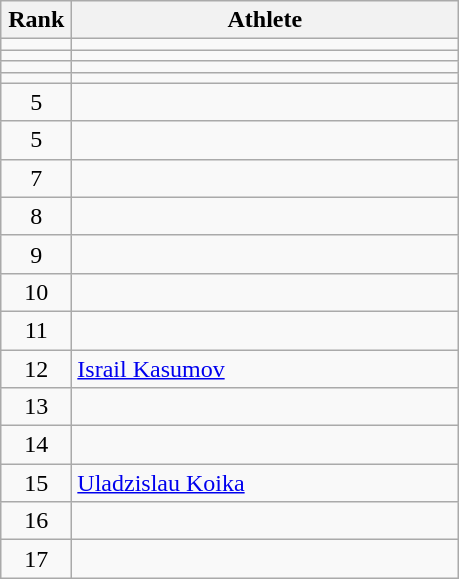<table class="wikitable" style="text-align: center;">
<tr>
<th width=40>Rank</th>
<th width=250>Athlete</th>
</tr>
<tr>
<td></td>
<td align="left"></td>
</tr>
<tr>
<td></td>
<td align="left"></td>
</tr>
<tr>
<td></td>
<td align="left"></td>
</tr>
<tr>
<td></td>
<td align="left"></td>
</tr>
<tr>
<td>5</td>
<td align="left"></td>
</tr>
<tr>
<td>5</td>
<td align="left"></td>
</tr>
<tr>
<td>7</td>
<td align="left"></td>
</tr>
<tr>
<td>8</td>
<td align="left"></td>
</tr>
<tr>
<td>9</td>
<td align="left"></td>
</tr>
<tr>
<td>10</td>
<td align="left"></td>
</tr>
<tr>
<td>11</td>
<td align="left"></td>
</tr>
<tr>
<td>12</td>
<td align="left"> <a href='#'>Israil Kasumov</a> </td>
</tr>
<tr>
<td>13</td>
<td align="left"></td>
</tr>
<tr>
<td>14</td>
<td align="left"></td>
</tr>
<tr>
<td>15</td>
<td align="left"> <a href='#'>Uladzislau Koika</a> </td>
</tr>
<tr>
<td>16</td>
<td align="left"></td>
</tr>
<tr>
<td>17</td>
<td align="left"></td>
</tr>
</table>
